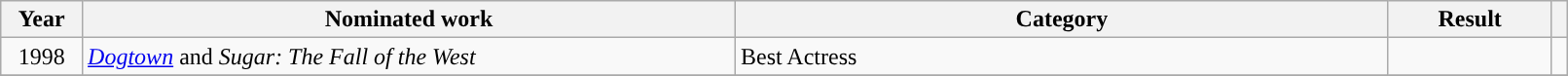<table class="wikitable" style="width:85%;">
<tr>
<th width=5%>Year</th>
<th style="width:40%;">Nominated work</th>
<th style="width:40%;">Category</th>
<th style="width:10%;">Result</th>
<th width=1%></th>
</tr>
<tr>
<td style="text-align:center;">1998</td>
<td><em><a href='#'>Dogtown</a></em> and <em>Sugar: The Fall of the West</em></td>
<td>Best Actress</td>
<td></td>
<td style="text-align:center;"></td>
</tr>
<tr>
</tr>
</table>
